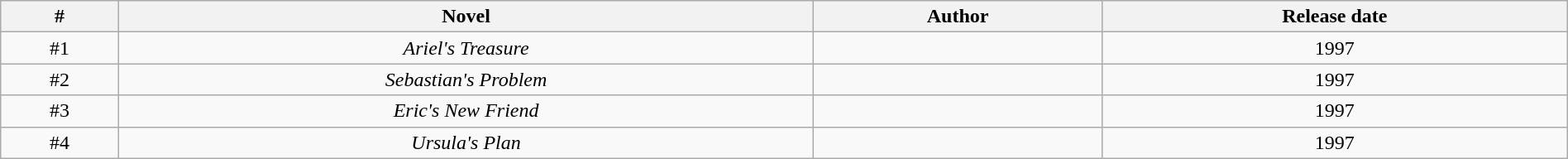<table class="wikitable sortable" width="100%" border="1" style="font-size: 100%; text-align:center">
<tr>
<th>#</th>
<th>Novel</th>
<th>Author</th>
<th>Release date</th>
</tr>
<tr>
<td>#1</td>
<td><em>Ariel's Treasure</em></td>
<td></td>
<td>1997</td>
</tr>
<tr>
<td>#2</td>
<td><em>Sebastian's Problem</em></td>
<td></td>
<td>1997</td>
</tr>
<tr>
<td>#3</td>
<td><em>Eric's New Friend</em></td>
<td></td>
<td>1997</td>
</tr>
<tr>
<td>#4</td>
<td><em>Ursula's Plan</em></td>
<td></td>
<td>1997</td>
</tr>
</table>
